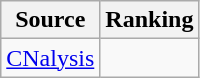<table class="wikitable" style="text-align:center">
<tr>
<th>Source</th>
<th>Ranking</th>
</tr>
<tr>
<td align=left><a href='#'>CNalysis</a></td>
<td></td>
</tr>
</table>
